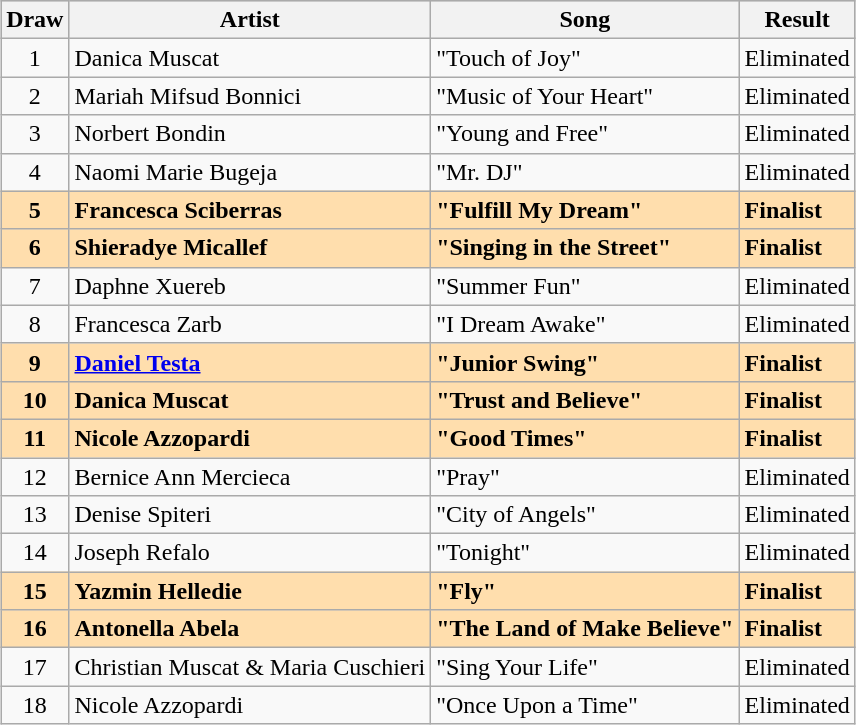<table class="sortable wikitable" style="margin: 1em auto 1em auto; text-align:center">
<tr bgcolor="#CCCCCC">
<th>Draw</th>
<th>Artist</th>
<th>Song</th>
<th>Result</th>
</tr>
<tr>
<td>1</td>
<td align="left">Danica Muscat</td>
<td align="left">"Touch of Joy"</td>
<td align="left">Eliminated</td>
</tr>
<tr>
<td>2</td>
<td align="left">Mariah Mifsud Bonnici</td>
<td align="left">"Music of Your Heart"</td>
<td align="left">Eliminated</td>
</tr>
<tr>
<td>3</td>
<td align="left">Norbert Bondin</td>
<td align="left">"Young and Free"</td>
<td align="left">Eliminated</td>
</tr>
<tr>
<td>4</td>
<td align="left">Naomi Marie Bugeja</td>
<td align="left">"Mr. DJ"</td>
<td align="left">Eliminated</td>
</tr>
<tr style="font-weight:bold; background:navajowhite;">
<td>5</td>
<td align="left">Francesca Sciberras</td>
<td align="left">"Fulfill My Dream"</td>
<td align="left">Finalist</td>
</tr>
<tr style="font-weight:bold; background:navajowhite;">
<td>6</td>
<td align="left">Shieradye Micallef</td>
<td align="left">"Singing in the Street"</td>
<td align="left">Finalist</td>
</tr>
<tr>
<td>7</td>
<td align="left">Daphne Xuereb</td>
<td align="left">"Summer Fun"</td>
<td align="left">Eliminated</td>
</tr>
<tr>
<td>8</td>
<td align="left">Francesca Zarb</td>
<td align="left">"I Dream Awake"</td>
<td align="left">Eliminated</td>
</tr>
<tr style="font-weight:bold; background:navajowhite;">
<td>9</td>
<td align="left"><a href='#'>Daniel Testa</a></td>
<td align="left">"Junior Swing"</td>
<td align="left">Finalist</td>
</tr>
<tr style="font-weight:bold; background:navajowhite;">
<td>10</td>
<td align="left">Danica Muscat</td>
<td align="left">"Trust and Believe"</td>
<td align="left">Finalist</td>
</tr>
<tr style="font-weight:bold; background:navajowhite;">
<td>11</td>
<td align="left">Nicole Azzopardi</td>
<td align="left">"Good Times"</td>
<td align="left">Finalist</td>
</tr>
<tr>
<td>12</td>
<td align="left">Bernice Ann Mercieca</td>
<td align="left">"Pray"</td>
<td align="left">Eliminated</td>
</tr>
<tr>
<td>13</td>
<td align="left">Denise Spiteri</td>
<td align="left">"City of Angels"</td>
<td align="left">Eliminated</td>
</tr>
<tr>
<td>14</td>
<td align="left">Joseph Refalo</td>
<td align="left">"Tonight"</td>
<td align="left">Eliminated</td>
</tr>
<tr style="font-weight:bold; background:navajowhite;">
<td>15</td>
<td align="left">Yazmin Helledie</td>
<td align="left">"Fly"</td>
<td align="left">Finalist</td>
</tr>
<tr style="font-weight:bold; background:navajowhite;">
<td>16</td>
<td align="left">Antonella Abela</td>
<td align="left">"The Land of Make Believe"</td>
<td align="left">Finalist</td>
</tr>
<tr>
<td>17</td>
<td align="left">Christian Muscat & Maria Cuschieri</td>
<td align="left">"Sing Your Life"</td>
<td align="left">Eliminated</td>
</tr>
<tr>
<td>18</td>
<td align="left">Nicole Azzopardi</td>
<td align="left">"Once Upon a Time"</td>
<td align="left">Eliminated</td>
</tr>
</table>
